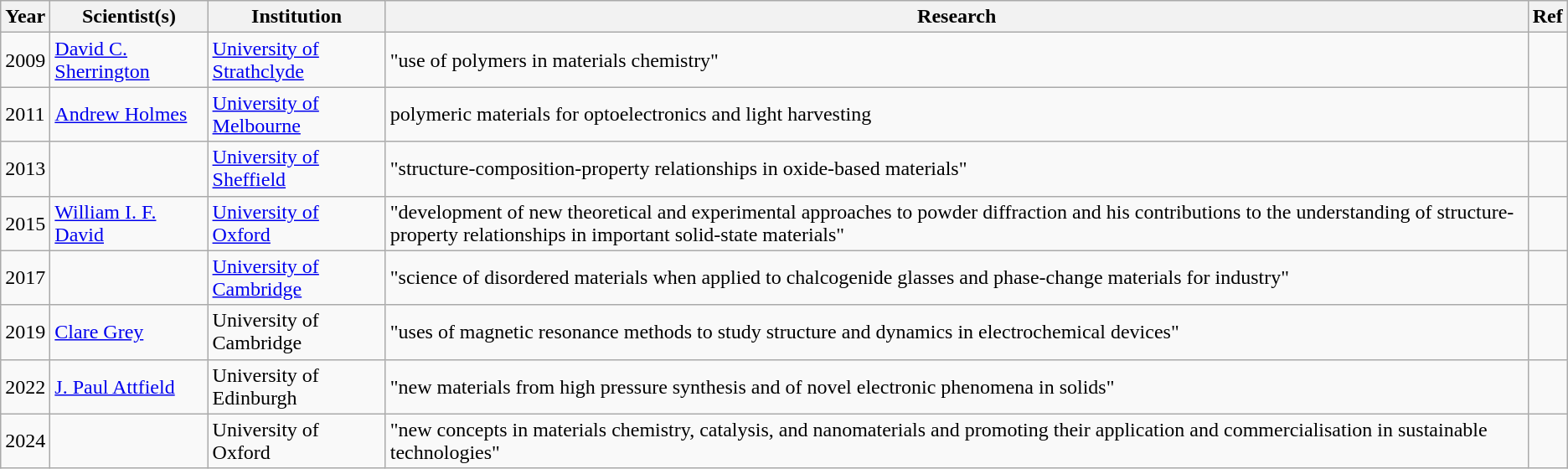<table class="wikitable sortable">
<tr>
<th>Year</th>
<th>Scientist(s)</th>
<th>Institution</th>
<th>Research</th>
<th class="unsortable">Ref</th>
</tr>
<tr>
<td>2009</td>
<td><a href='#'>David C. Sherrington</a></td>
<td><a href='#'>University of Strathclyde</a></td>
<td>"use of polymers in materials chemistry"</td>
<td></td>
</tr>
<tr>
<td>2011</td>
<td><a href='#'>Andrew Holmes</a></td>
<td><a href='#'>University of Melbourne</a></td>
<td>polymeric materials for optoelectronics and light harvesting</td>
<td></td>
</tr>
<tr>
<td>2013</td>
<td></td>
<td><a href='#'>University of Sheffield</a></td>
<td>"structure-composition-property relationships in oxide-based materials"</td>
<td></td>
</tr>
<tr>
<td>2015</td>
<td><a href='#'>William I. F. David</a></td>
<td><a href='#'>University of Oxford</a></td>
<td>"development of new theoretical and experimental approaches to powder diffraction and his contributions to the understanding of structure-property relationships in important solid-state materials"</td>
<td></td>
</tr>
<tr>
<td>2017</td>
<td></td>
<td><a href='#'>University of Cambridge</a></td>
<td>"science of disordered materials when applied to chalcogenide glasses and phase-change materials for industry"</td>
<td></td>
</tr>
<tr>
<td>2019</td>
<td><a href='#'>Clare Grey</a></td>
<td>University of Cambridge</td>
<td>"uses of magnetic resonance methods to study structure and dynamics in electrochemical devices"</td>
<td></td>
</tr>
<tr>
<td>2022</td>
<td><a href='#'>J. Paul Attfield</a></td>
<td>University of Edinburgh</td>
<td>"new materials from high pressure synthesis and of novel electronic phenomena in solids"</td>
<td></td>
</tr>
<tr>
<td>2024</td>
<td></td>
<td>University of Oxford</td>
<td>"new concepts in materials chemistry, catalysis, and nanomaterials and promoting their application and commercialisation in sustainable technologies"</td>
</tr>
</table>
